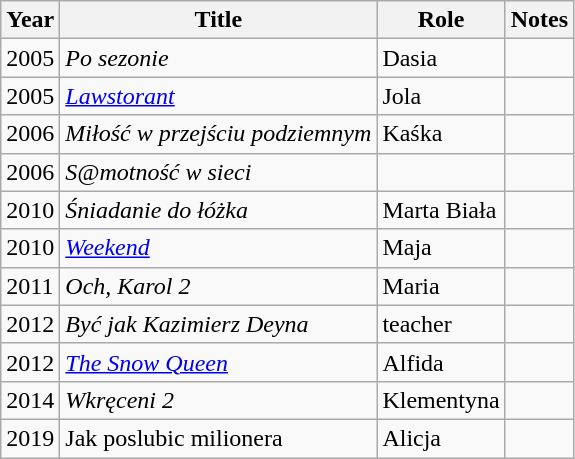<table class="wikitable sortable">
<tr>
<th>Year</th>
<th>Title</th>
<th>Role</th>
<th class="unsortable">Notes</th>
</tr>
<tr>
<td>2005</td>
<td><em>Po sezonie</em></td>
<td>Dasia</td>
<td></td>
</tr>
<tr>
<td>2005</td>
<td><em><a href='#'>Lawstorant</a></em></td>
<td>Jola</td>
<td></td>
</tr>
<tr>
<td>2006</td>
<td><em>Miłość w przejściu podziemnym</em></td>
<td>Kaśka</td>
<td></td>
</tr>
<tr>
<td>2006</td>
<td><em>S@motność w sieci</em></td>
<td></td>
<td></td>
</tr>
<tr>
<td>2010</td>
<td><em>Śniadanie do łóżka </em></td>
<td>Marta Biała</td>
<td></td>
</tr>
<tr>
<td>2010</td>
<td><em><a href='#'>Weekend</a></em></td>
<td>Maja</td>
<td></td>
</tr>
<tr>
<td>2011</td>
<td><em>Och, Karol 2</em></td>
<td>Maria</td>
<td></td>
</tr>
<tr>
<td>2012</td>
<td><em>Być jak Kazimierz Deyna</em></td>
<td>teacher</td>
<td></td>
</tr>
<tr>
<td>2012</td>
<td><em><a href='#'>The Snow Queen</a></em></td>
<td>Alfida</td>
<td></td>
</tr>
<tr>
<td>2014</td>
<td><em>Wkręceni 2</em></td>
<td>Klementyna</td>
<td></td>
</tr>
<tr>
<td>2019</td>
<td>Jak poslubic milionera</td>
<td>Alicja</td>
<td></td>
</tr>
</table>
